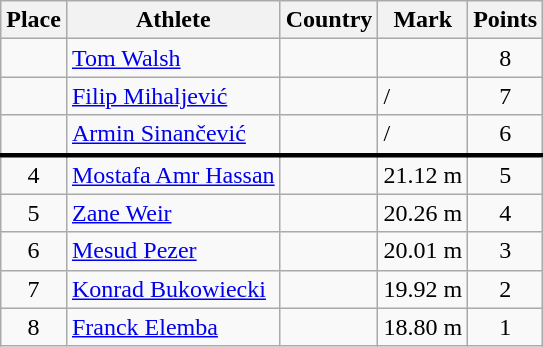<table class="wikitable">
<tr>
<th>Place</th>
<th>Athlete</th>
<th>Country</th>
<th>Mark</th>
<th>Points</th>
</tr>
<tr>
<td align=center></td>
<td><a href='#'>Tom Walsh</a></td>
<td></td>
<td></td>
<td align=center>8</td>
</tr>
<tr>
<td align=center></td>
<td><a href='#'>Filip Mihaljević</a></td>
<td></td>
<td> /<br><em></em></td>
<td align=center>7</td>
</tr>
<tr>
<td align=center></td>
<td><a href='#'>Armin Sinančević</a></td>
<td></td>
<td> /<br><em></em></td>
<td align=center>6</td>
</tr>
<tr style="border-top:3px solid black;">
<td align=center>4</td>
<td><a href='#'>Mostafa Amr Hassan</a></td>
<td></td>
<td>21.12 m</td>
<td align=center>5</td>
</tr>
<tr>
<td align=center>5</td>
<td><a href='#'>Zane Weir</a></td>
<td></td>
<td>20.26 m</td>
<td align=center>4</td>
</tr>
<tr>
<td align=center>6</td>
<td><a href='#'>Mesud Pezer</a></td>
<td></td>
<td>20.01 m</td>
<td align=center>3</td>
</tr>
<tr>
<td align=center>7</td>
<td><a href='#'>Konrad Bukowiecki</a></td>
<td></td>
<td>19.92 m</td>
<td align=center>2</td>
</tr>
<tr>
<td align=center>8</td>
<td><a href='#'>Franck Elemba</a></td>
<td></td>
<td>18.80 m</td>
<td align=center>1</td>
</tr>
</table>
